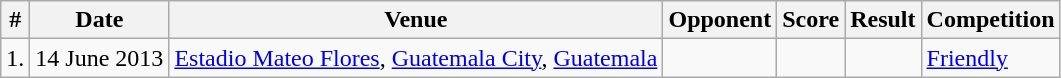<table class="wikitable" style="font-size:100%;">
<tr>
<th>#</th>
<th>Date</th>
<th>Venue</th>
<th>Opponent</th>
<th>Score</th>
<th>Result</th>
<th>Competition</th>
</tr>
<tr>
<td>1.</td>
<td>14 June 2013</td>
<td><a href='#'>Estadio Mateo Flores</a>, <a href='#'>Guatemala City</a>, <a href='#'>Guatemala</a></td>
<td></td>
<td></td>
<td></td>
<td><a href='#'>Friendly</a></td>
</tr>
</table>
